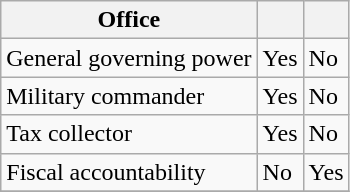<table class="wikitable">
<tr>
<th>Office</th>
<th></th>
<th></th>
</tr>
<tr>
<td>General governing power</td>
<td>Yes</td>
<td>No</td>
</tr>
<tr>
<td>Military commander</td>
<td>Yes</td>
<td>No</td>
</tr>
<tr>
<td>Tax collector</td>
<td>Yes</td>
<td>No</td>
</tr>
<tr>
<td>Fiscal accountability</td>
<td>No</td>
<td>Yes</td>
</tr>
<tr>
</tr>
</table>
